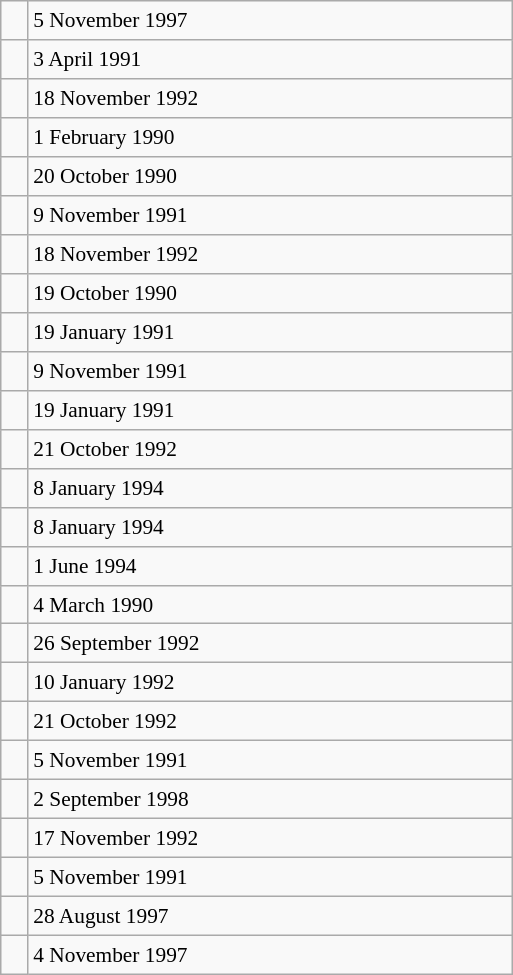<table class="wikitable" style="font-size: 89%; float: left; width: 24em; margin-right: 1em;height: 650px;">
<tr>
<td></td>
<td>5 November 1997</td>
</tr>
<tr>
<td></td>
<td>3 April 1991</td>
</tr>
<tr>
<td></td>
<td>18 November 1992</td>
</tr>
<tr>
<td></td>
<td>1 February 1990</td>
</tr>
<tr>
<td></td>
<td>20 October 1990</td>
</tr>
<tr>
<td></td>
<td>9 November 1991</td>
</tr>
<tr>
<td></td>
<td>18 November 1992</td>
</tr>
<tr>
<td></td>
<td>19 October 1990</td>
</tr>
<tr>
<td></td>
<td>19 January 1991</td>
</tr>
<tr>
<td></td>
<td>9 November 1991</td>
</tr>
<tr>
<td></td>
<td>19 January 1991</td>
</tr>
<tr>
<td></td>
<td>21 October 1992</td>
</tr>
<tr>
<td></td>
<td>8 January 1994</td>
</tr>
<tr>
<td></td>
<td>8 January 1994</td>
</tr>
<tr>
<td></td>
<td>1 June 1994</td>
</tr>
<tr>
<td></td>
<td>4 March 1990</td>
</tr>
<tr>
<td></td>
<td>26 September 1992</td>
</tr>
<tr>
<td></td>
<td>10 January 1992</td>
</tr>
<tr>
<td></td>
<td>21 October 1992</td>
</tr>
<tr>
<td></td>
<td>5 November 1991</td>
</tr>
<tr>
<td></td>
<td>2 September 1998</td>
</tr>
<tr>
<td></td>
<td>17 November 1992</td>
</tr>
<tr>
<td></td>
<td>5 November 1991</td>
</tr>
<tr>
<td></td>
<td>28 August 1997</td>
</tr>
<tr>
<td></td>
<td>4 November 1997</td>
</tr>
</table>
